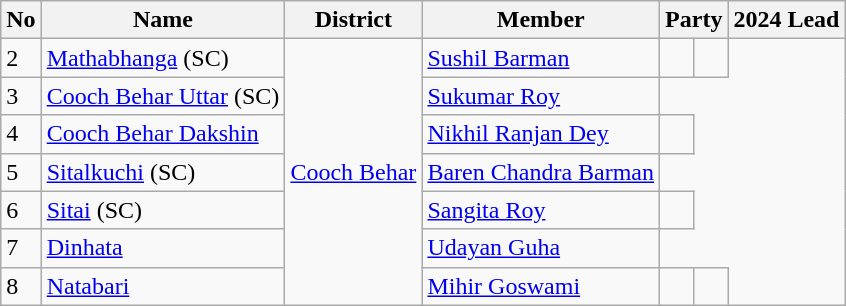<table class="wikitable sortable">
<tr>
<th>No</th>
<th>Name</th>
<th>District</th>
<th>Member</th>
<th colspan="2">Party</th>
<th colspan="2">2024 Lead</th>
</tr>
<tr>
<td>2</td>
<td><a href='#'>Mathabhanga</a> (SC)</td>
<td rowspan="7"><a href='#'>Cooch Behar</a></td>
<td><a href='#'>Sushil Barman</a></td>
<td></td>
<td></td>
</tr>
<tr>
<td>3</td>
<td><a href='#'>Cooch Behar Uttar</a> (SC)</td>
<td><a href='#'>Sukumar Roy</a></td>
</tr>
<tr>
<td>4</td>
<td><a href='#'>Cooch Behar Dakshin</a></td>
<td><a href='#'>Nikhil Ranjan Dey</a></td>
<td></td>
</tr>
<tr>
<td>5</td>
<td><a href='#'>Sitalkuchi</a> (SC)</td>
<td><a href='#'>Baren Chandra Barman</a></td>
</tr>
<tr>
<td>6</td>
<td><a href='#'>Sitai</a> (SC)</td>
<td><a href='#'>Sangita Roy</a></td>
<td></td>
</tr>
<tr>
<td>7</td>
<td><a href='#'>Dinhata</a></td>
<td><a href='#'>Udayan Guha</a></td>
</tr>
<tr>
<td>8</td>
<td><a href='#'>Natabari</a></td>
<td><a href='#'>Mihir Goswami</a></td>
<td></td>
<td></td>
</tr>
</table>
